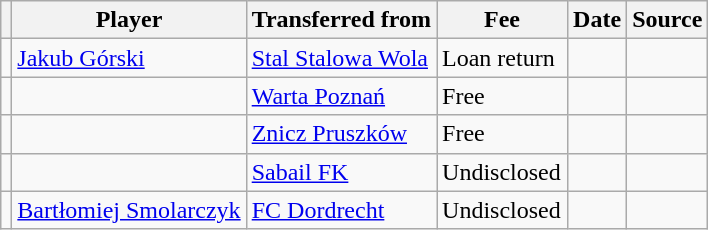<table class="wikitable plainrowheaders sortable">
<tr>
<th></th>
<th scope="col">Player</th>
<th>Transferred from</th>
<th style="width: 80px;">Fee</th>
<th scope="col">Date</th>
<th scope="col">Source</th>
</tr>
<tr>
<td align="center"></td>
<td> <a href='#'>Jakub Górski</a></td>
<td> <a href='#'>Stal Stalowa Wola</a></td>
<td>Loan return</td>
<td></td>
<td></td>
</tr>
<tr>
<td align="center"></td>
<td> </td>
<td> <a href='#'>Warta Poznań</a></td>
<td>Free</td>
<td></td>
<td></td>
</tr>
<tr>
<td align="center"></td>
<td> </td>
<td> <a href='#'>Znicz Pruszków</a></td>
<td>Free</td>
<td></td>
<td></td>
</tr>
<tr>
<td align="center"></td>
<td> </td>
<td> <a href='#'>Sabail FK</a></td>
<td>Undisclosed</td>
<td></td>
<td></td>
</tr>
<tr>
<td align="center"></td>
<td> <a href='#'>Bartłomiej Smolarczyk</a></td>
<td> <a href='#'>FC Dordrecht</a></td>
<td>Undisclosed</td>
<td></td>
<td></td>
</tr>
</table>
